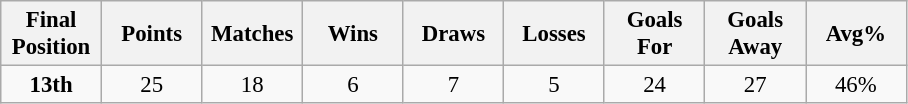<table class="wikitable" style="font-size: 95%; text-align: center;">
<tr>
<th width=60>Final Position</th>
<th width=60>Points</th>
<th width=60>Matches</th>
<th width=60>Wins</th>
<th width=60>Draws</th>
<th width=60>Losses</th>
<th width=60>Goals For</th>
<th width=60>Goals Away</th>
<th width=60>Avg%</th>
</tr>
<tr>
<td><strong>13th</strong></td>
<td>25</td>
<td>18</td>
<td>6</td>
<td>7</td>
<td>5</td>
<td>24</td>
<td>27</td>
<td>46%</td>
</tr>
</table>
